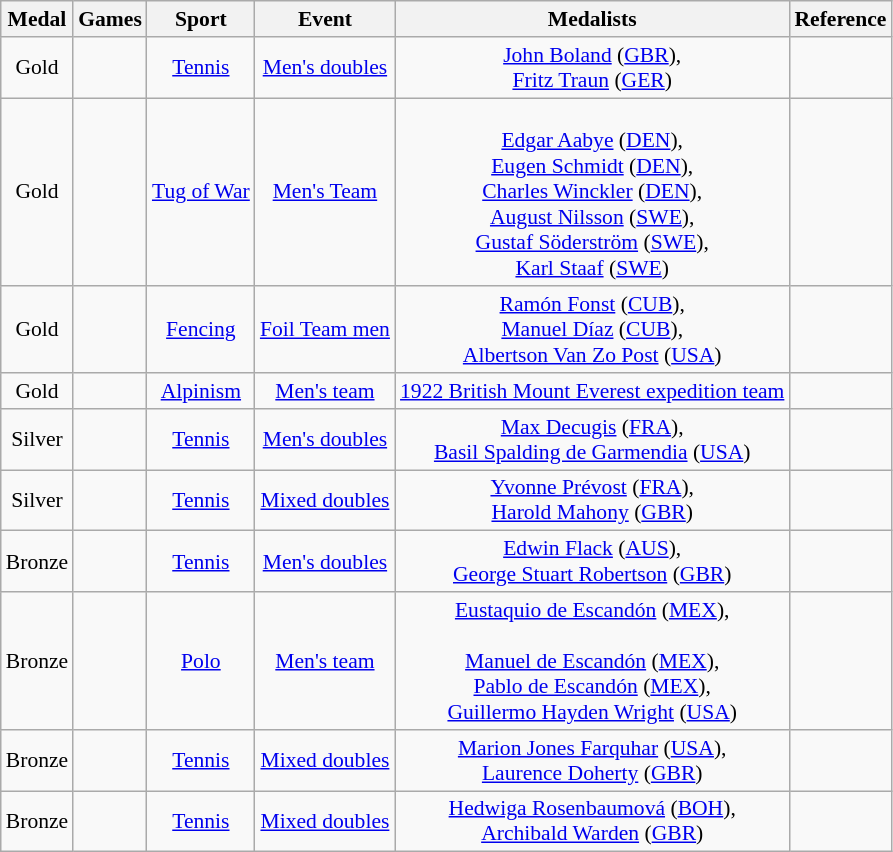<table class="wikitable" style="text-align:center; font-size:90%;">
<tr>
<th>Medal</th>
<th>Games</th>
<th>Sport</th>
<th>Event</th>
<th>Medalists</th>
<th>Reference</th>
</tr>
<tr>
<td> Gold</td>
<td></td>
<td><a href='#'>Tennis</a></td>
<td><a href='#'>Men's doubles</a></td>
<td><a href='#'>John Boland</a> (<a href='#'>GBR</a>), <br> <a href='#'>Fritz Traun</a> (<a href='#'>GER</a>)</td>
<td></td>
</tr>
<tr>
<td> Gold</td>
<td></td>
<td><a href='#'>Tug of War</a></td>
<td><a href='#'>Men's Team</a></td>
<td><br><a href='#'>Edgar Aabye</a> (<a href='#'>DEN</a>), <br> 
<a href='#'>Eugen Schmidt</a> (<a href='#'>DEN</a>), <br> 
<a href='#'>Charles Winckler</a> (<a href='#'>DEN</a>), <br> 
<a href='#'>August Nilsson</a> (<a href='#'>SWE</a>), <br> 
<a href='#'>Gustaf Söderström</a> (<a href='#'>SWE</a>), <br> 
<a href='#'>Karl Staaf</a> (<a href='#'>SWE</a>)</td>
<td></td>
</tr>
<tr>
<td> Gold</td>
<td></td>
<td><a href='#'>Fencing</a></td>
<td><a href='#'>Foil Team men</a></td>
<td><a href='#'>Ramón Fonst</a> (<a href='#'>CUB</a>), <br>  <a href='#'>Manuel Díaz</a> (<a href='#'>CUB</a>), <br>  <a href='#'>Albertson Van Zo Post</a> (<a href='#'>USA</a>)</td>
<td></td>
</tr>
<tr>
<td> Gold</td>
<td></td>
<td><a href='#'>Alpinism</a></td>
<td><a href='#'>Men's team</a></td>
<td><a href='#'>1922 British Mount Everest expedition team</a></td>
<td></td>
</tr>
<tr>
<td> Silver</td>
<td></td>
<td><a href='#'>Tennis</a></td>
<td><a href='#'>Men's doubles</a></td>
<td><a href='#'>Max Decugis</a> (<a href='#'>FRA</a>),  <br> <a href='#'>Basil Spalding de Garmendia</a> (<a href='#'>USA</a>)</td>
<td></td>
</tr>
<tr>
<td> Silver</td>
<td></td>
<td><a href='#'>Tennis</a></td>
<td><a href='#'>Mixed doubles</a></td>
<td><a href='#'>Yvonne Prévost</a> (<a href='#'>FRA</a>),  <br> <a href='#'>Harold Mahony</a> (<a href='#'>GBR</a>)</td>
<td></td>
</tr>
<tr>
<td> Bronze</td>
<td></td>
<td><a href='#'>Tennis</a></td>
<td><a href='#'>Men's doubles</a></td>
<td><a href='#'>Edwin Flack</a> (<a href='#'>AUS</a>),  <br> <a href='#'>George Stuart Robertson</a> (<a href='#'>GBR</a>)</td>
<td></td>
</tr>
<tr>
<td> Bronze</td>
<td></td>
<td><a href='#'>Polo</a></td>
<td><a href='#'>Men's team</a></td>
<td><a href='#'>Eustaquio de Escandón</a> (<a href='#'>MEX</a>), <br><br><a href='#'>Manuel de Escandón</a> (<a href='#'>MEX</a>), <br> 
<a href='#'>Pablo de Escandón</a> (<a href='#'>MEX</a>), <br> 
<a href='#'>Guillermo Hayden Wright</a> (<a href='#'>USA</a>)</td>
<td></td>
</tr>
<tr>
<td> Bronze</td>
<td></td>
<td><a href='#'>Tennis</a></td>
<td><a href='#'>Mixed doubles</a></td>
<td><a href='#'>Marion Jones Farquhar</a> (<a href='#'>USA</a>),  <br> <a href='#'>Laurence Doherty</a> (<a href='#'>GBR</a>)</td>
<td></td>
</tr>
<tr>
<td> Bronze</td>
<td></td>
<td><a href='#'>Tennis</a></td>
<td><a href='#'>Mixed doubles</a></td>
<td><a href='#'>Hedwiga Rosenbaumová</a> (<a href='#'>BOH</a>),  <br> <a href='#'>Archibald Warden</a> (<a href='#'>GBR</a>)</td>
<td></td>
</tr>
</table>
